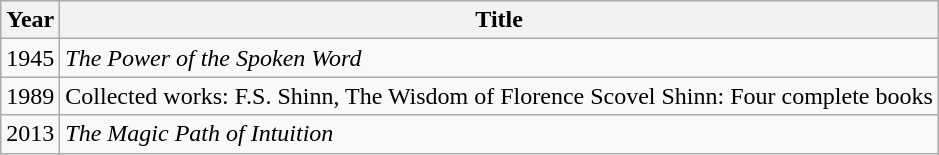<table class="wikitable">
<tr>
<th>Year</th>
<th>Title</th>
</tr>
<tr>
<td>1945</td>
<td><em>The Power of the Spoken Word</em></td>
</tr>
<tr>
<td>1989</td>
<td>Collected works: F.S. Shinn, The Wisdom of Florence Scovel Shinn: Four complete books</td>
</tr>
<tr>
<td>2013</td>
<td><em>The Magic Path of Intuition</em></td>
</tr>
</table>
